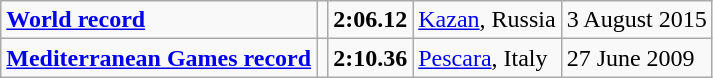<table class="wikitable">
<tr>
<td><strong><a href='#'>World record</a></strong></td>
<td></td>
<td><strong>2:06.12</strong></td>
<td><a href='#'>Kazan</a>, Russia</td>
<td>3 August 2015</td>
</tr>
<tr>
<td><strong><a href='#'>Mediterranean Games record</a></strong></td>
<td></td>
<td><strong>2:10.36</strong></td>
<td><a href='#'>Pescara</a>, Italy</td>
<td>27 June 2009</td>
</tr>
</table>
